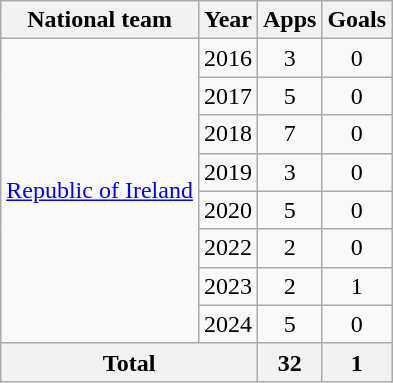<table class="wikitable" style="text-align:center">
<tr>
<th>National team</th>
<th>Year</th>
<th>Apps</th>
<th>Goals</th>
</tr>
<tr>
<td rowspan="8"><a href='#'>Republic of Ireland</a></td>
<td>2016</td>
<td>3</td>
<td>0</td>
</tr>
<tr>
<td>2017</td>
<td>5</td>
<td>0</td>
</tr>
<tr>
<td>2018</td>
<td>7</td>
<td>0</td>
</tr>
<tr>
<td>2019</td>
<td>3</td>
<td>0</td>
</tr>
<tr>
<td>2020</td>
<td>5</td>
<td>0</td>
</tr>
<tr>
<td>2022</td>
<td>2</td>
<td>0</td>
</tr>
<tr>
<td>2023</td>
<td>2</td>
<td>1</td>
</tr>
<tr>
<td>2024</td>
<td>5</td>
<td>0</td>
</tr>
<tr>
<th colspan="2">Total</th>
<th>32</th>
<th>1</th>
</tr>
</table>
